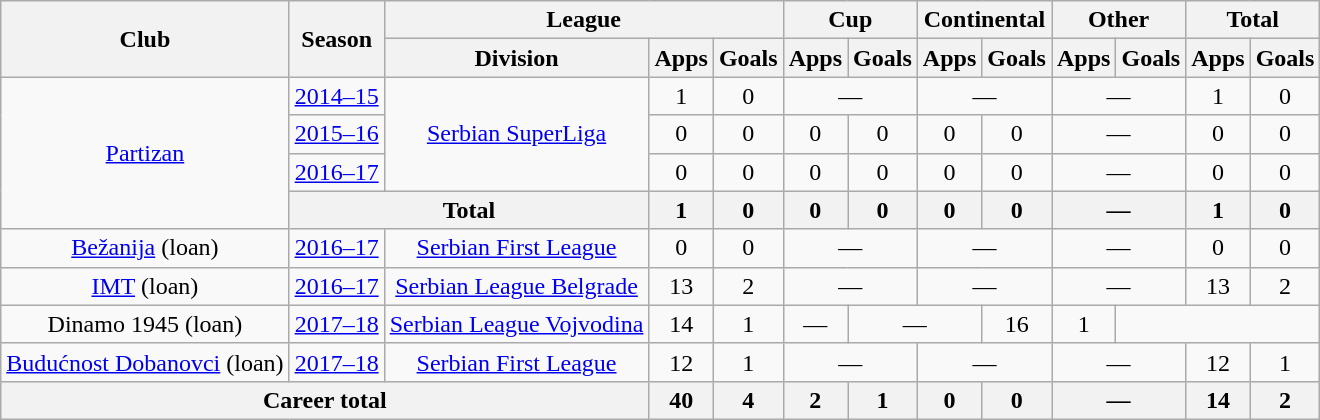<table class="wikitable" style="text-align:center">
<tr>
<th rowspan="2">Club</th>
<th rowspan="2">Season</th>
<th colspan="3">League</th>
<th colspan="2">Cup</th>
<th colspan="2">Continental</th>
<th colspan="2">Other</th>
<th colspan="2">Total</th>
</tr>
<tr>
<th>Division</th>
<th>Apps</th>
<th>Goals</th>
<th>Apps</th>
<th>Goals</th>
<th>Apps</th>
<th>Goals</th>
<th>Apps</th>
<th>Goals</th>
<th>Apps</th>
<th>Goals</th>
</tr>
<tr>
<td rowspan="4"><a href='#'>Partizan</a></td>
<td><a href='#'>2014–15</a></td>
<td rowspan=3><a href='#'>Serbian SuperLiga</a></td>
<td>1</td>
<td>0</td>
<td colspan="2">—</td>
<td colspan="2">—</td>
<td colspan="2">—</td>
<td>1</td>
<td>0</td>
</tr>
<tr>
<td><a href='#'>2015–16</a></td>
<td>0</td>
<td>0</td>
<td>0</td>
<td>0</td>
<td>0</td>
<td>0</td>
<td colspan="2">—</td>
<td>0</td>
<td>0</td>
</tr>
<tr>
<td><a href='#'>2016–17</a></td>
<td>0</td>
<td>0</td>
<td>0</td>
<td>0</td>
<td>0</td>
<td>0</td>
<td colspan="2">—</td>
<td>0</td>
<td>0</td>
</tr>
<tr>
<th colspan="2">Total</th>
<th>1</th>
<th>0</th>
<th>0</th>
<th>0</th>
<th>0</th>
<th>0</th>
<th colspan="2">—</th>
<th>1</th>
<th>0</th>
</tr>
<tr>
<td><a href='#'>Bežanija</a> (loan)</td>
<td><a href='#'>2016–17</a></td>
<td><a href='#'>Serbian First League</a></td>
<td>0</td>
<td>0</td>
<td colspan="2">—</td>
<td colspan="2">—</td>
<td colspan="2">—</td>
<td>0</td>
<td>0</td>
</tr>
<tr>
<td><a href='#'>IMT</a> (loan)</td>
<td><a href='#'>2016–17</a></td>
<td><a href='#'>Serbian League Belgrade</a></td>
<td>13</td>
<td>2</td>
<td colspan="2">—</td>
<td colspan="2">—</td>
<td colspan="2">—</td>
<td>13</td>
<td>2</td>
</tr>
<tr>
<td>Dinamo 1945 (loan)</td>
<td><a href='#'>2017–18</a></td>
<td><a href='#'>Serbian League Vojvodina</a></td>
<td>14</td>
<td>1</td>
<td 2>—</td>
<td colspan="2">—</td>
<td>16</td>
<td>1</td>
</tr>
<tr>
<td><a href='#'>Budućnost Dobanovci</a> (loan)</td>
<td><a href='#'>2017–18</a></td>
<td><a href='#'>Serbian First League</a></td>
<td>12</td>
<td>1</td>
<td colspan="2">—</td>
<td colspan="2">—</td>
<td colspan="2">—</td>
<td>12</td>
<td>1</td>
</tr>
<tr>
<th colspan="3">Career total</th>
<th>40</th>
<th>4</th>
<th>2</th>
<th>1</th>
<th>0</th>
<th>0</th>
<th colspan="2">—</th>
<th>14</th>
<th>2</th>
</tr>
</table>
